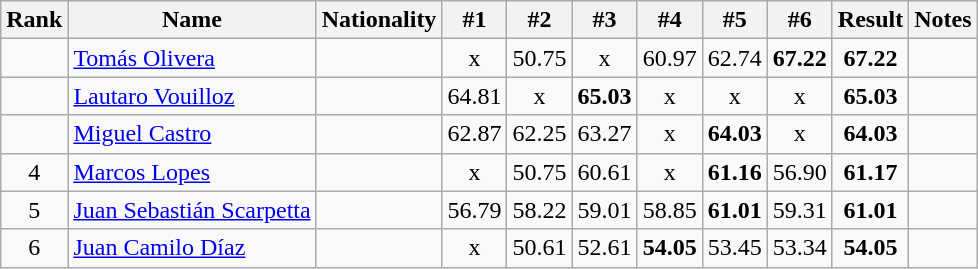<table class="wikitable sortable" style="text-align:center">
<tr>
<th>Rank</th>
<th>Name</th>
<th>Nationality</th>
<th>#1</th>
<th>#2</th>
<th>#3</th>
<th>#4</th>
<th>#5</th>
<th>#6</th>
<th>Result</th>
<th>Notes</th>
</tr>
<tr>
<td></td>
<td align=left><a href='#'>Tomás Olivera</a></td>
<td align=left></td>
<td>x</td>
<td>50.75</td>
<td>x</td>
<td>60.97</td>
<td>62.74</td>
<td><strong>67.22</strong></td>
<td><strong>67.22</strong></td>
<td></td>
</tr>
<tr>
<td></td>
<td align=left><a href='#'>Lautaro Vouilloz</a></td>
<td align=left></td>
<td>64.81</td>
<td>x</td>
<td><strong>65.03</strong></td>
<td>x</td>
<td>x</td>
<td>x</td>
<td><strong>65.03</strong></td>
<td></td>
</tr>
<tr>
<td></td>
<td align=left><a href='#'>Miguel Castro</a></td>
<td align=left></td>
<td>62.87</td>
<td>62.25</td>
<td>63.27</td>
<td>x</td>
<td><strong>64.03</strong></td>
<td>x</td>
<td><strong>64.03</strong></td>
<td></td>
</tr>
<tr>
<td>4</td>
<td align=left><a href='#'>Marcos Lopes</a></td>
<td align=left></td>
<td>x</td>
<td>50.75</td>
<td>60.61</td>
<td>x</td>
<td><strong>61.16</strong></td>
<td>56.90</td>
<td><strong>61.17</strong></td>
<td></td>
</tr>
<tr>
<td>5</td>
<td align=left><a href='#'>Juan Sebastián Scarpetta</a></td>
<td align=left></td>
<td>56.79</td>
<td>58.22</td>
<td>59.01</td>
<td>58.85</td>
<td><strong>61.01</strong></td>
<td>59.31</td>
<td><strong>61.01</strong></td>
<td></td>
</tr>
<tr>
<td>6</td>
<td align=left><a href='#'>Juan Camilo Díaz</a></td>
<td align=left></td>
<td>x</td>
<td>50.61</td>
<td>52.61</td>
<td><strong>54.05</strong></td>
<td>53.45</td>
<td>53.34</td>
<td><strong>54.05</strong></td>
<td></td>
</tr>
</table>
